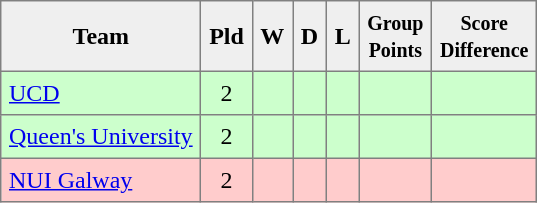<table style=border-collapse:collapse border=1 cellspacing=0 cellpadding=5>
<tr align=center bgcolor=#efefef>
<th>Team</th>
<th>Pld</th>
<th>W</th>
<th>D</th>
<th>L</th>
<th><small>Group<br>Points</small></th>
<th><small>Score<br>Difference</small></th>
</tr>
<tr align=center style="background:#cfc;">
<td style="text-align:left;"><a href='#'>UCD</a></td>
<td>2</td>
<td></td>
<td></td>
<td></td>
<td></td>
<td></td>
</tr>
<tr align=center style="background:#cfc;">
<td style="text-align:left;"><a href='#'>Queen's University</a></td>
<td>2</td>
<td></td>
<td></td>
<td></td>
<td></td>
<td></td>
</tr>
<tr align=center style="background:#ffcccc;">
<td style="text-align:left;"><a href='#'>NUI Galway</a></td>
<td>2</td>
<td></td>
<td></td>
<td></td>
<td></td>
<td></td>
</tr>
</table>
